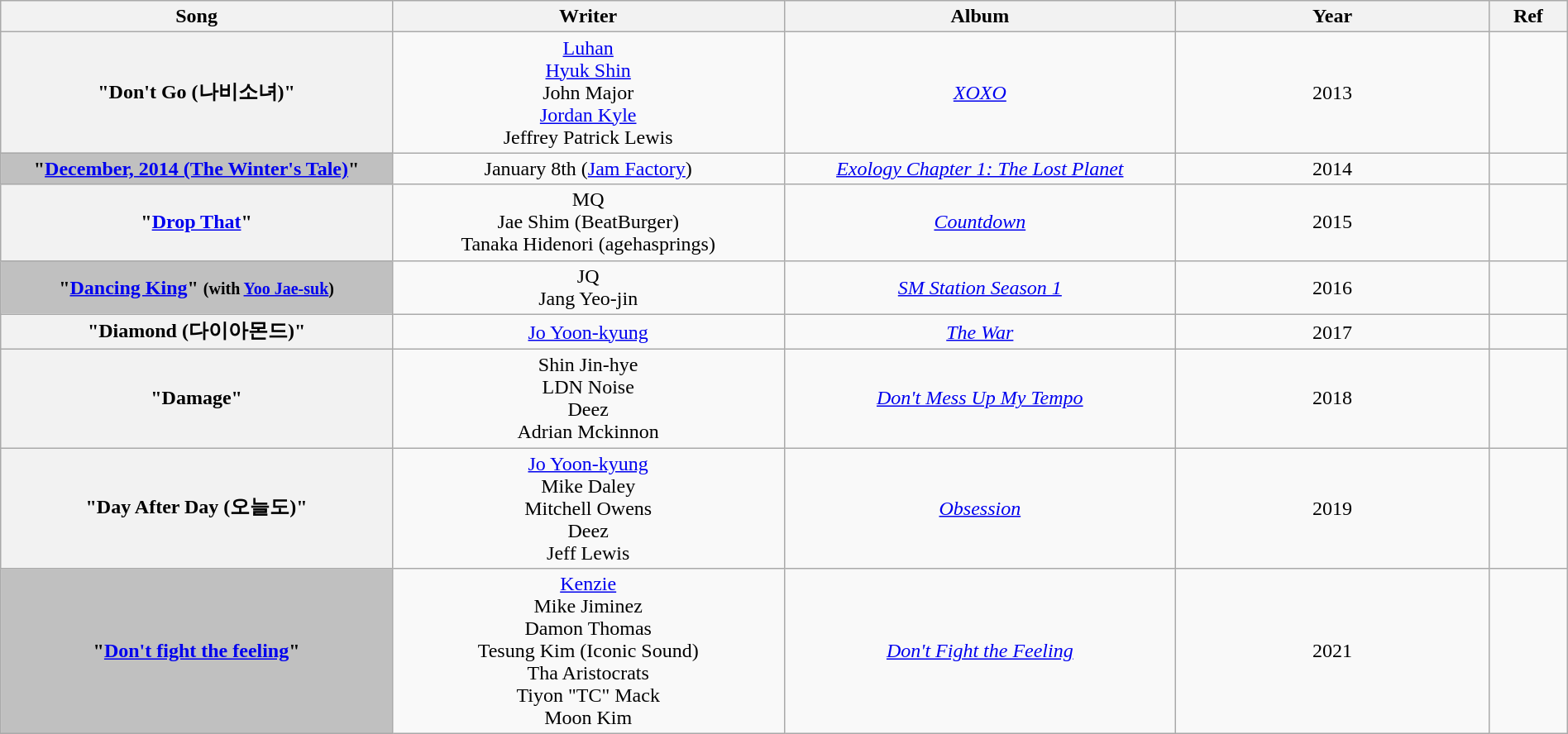<table class="wikitable" style="text-align:center; width:100%">
<tr>
<th style="width:25%">Song</th>
<th style="width:25%">Writer</th>
<th style="width:25%">Album</th>
<th style="width:20%">Year</th>
<th style="width:5%">Ref</th>
</tr>
<tr>
<th scope="row">"Don't Go (나비소녀)"</th>
<td><a href='#'>Luhan</a><br><a href='#'>Hyuk Shin</a><br>John Major<br><a href='#'>Jordan Kyle</a><br>Jeffrey Patrick Lewis</td>
<td><em><a href='#'>XOXO</a></em></td>
<td>2013</td>
<td></td>
</tr>
<tr>
<th scope=row style="background-color:#C0C0C0">"<a href='#'>December, 2014 (The Winter's Tale)</a>" </th>
<td>January 8th (<a href='#'>Jam Factory</a>)</td>
<td><em><a href='#'>Exology Chapter 1: The Lost Planet</a></em></td>
<td>2014</td>
<td></td>
</tr>
<tr>
<th scope="row">"<a href='#'>Drop That</a>"</th>
<td>MQ<br>Jae Shim (BeatBurger)<br>Tanaka Hidenori (agehasprings)</td>
<td><a href='#'><em>Countdown</em></a></td>
<td>2015</td>
<td></td>
</tr>
<tr>
<th scope="row" style="background-color:#C0C0C0">"<a href='#'>Dancing King</a>" <small>(with <a href='#'>Yoo Jae-suk</a>)</small> </th>
<td>JQ<br>Jang Yeo-jin</td>
<td><em><a href='#'>SM Station Season 1</a></em></td>
<td>2016</td>
<td></td>
</tr>
<tr>
<th scope="row">"Diamond (다이아몬드)"</th>
<td><a href='#'>Jo Yoon-kyung</a></td>
<td><em><a href='#'>The War</a></em></td>
<td>2017</td>
<td></td>
</tr>
<tr>
<th scope="row">"Damage"</th>
<td>Shin Jin-hye<br>LDN Noise<br>Deez<br>Adrian Mckinnon</td>
<td><em><a href='#'>Don't Mess Up My Tempo</a></em></td>
<td>2018</td>
<td></td>
</tr>
<tr>
<th scope="row">"Day After Day (오늘도)"</th>
<td><a href='#'>Jo Yoon-kyung</a><br>Mike Daley<br>Mitchell Owens<br>Deez<br>Jeff Lewis</td>
<td><em><a href='#'>Obsession</a></em></td>
<td>2019</td>
<td></td>
</tr>
<tr>
<th scope="row" style="background-color:#C0C0C0">"<a href='#'>Don't fight the feeling</a>" </th>
<td><a href='#'>Kenzie</a><br>Mike Jiminez<br>Damon Thomas<br>Tesung Kim (Iconic Sound)<br>Tha Aristocrats<br>Tiyon "TC" Mack<br>Moon Kim</td>
<td><em><a href='#'>Don't Fight the Feeling</a></em></td>
<td>2021</td>
<td></td>
</tr>
</table>
